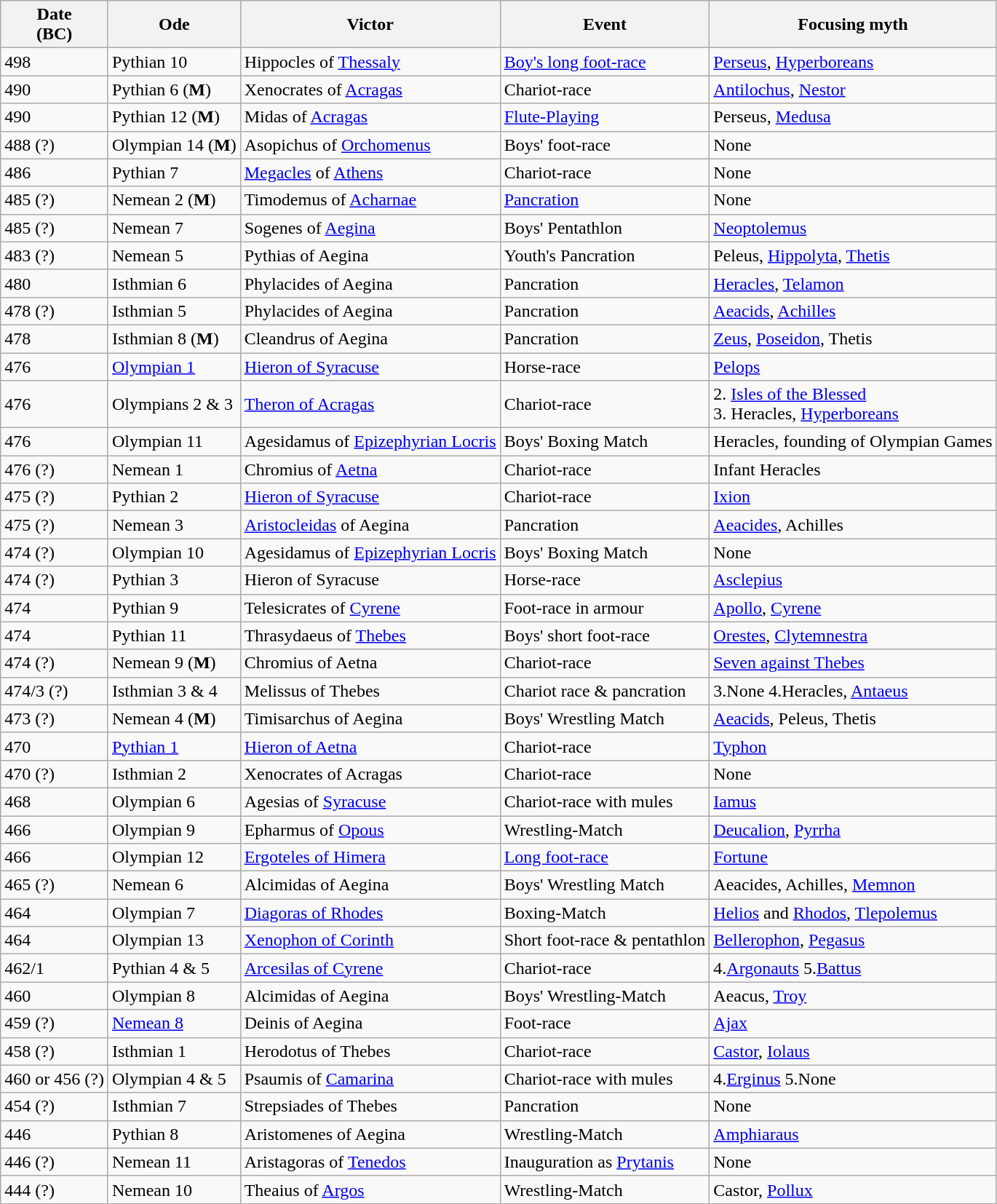<table class="wikitable">
<tr>
<th>Date<br>(BC)</th>
<th>Ode</th>
<th>Victor</th>
<th>Event</th>
<th>Focusing myth</th>
</tr>
<tr>
<td>498</td>
<td>Pythian 10</td>
<td>Hippocles of <a href='#'>Thessaly</a></td>
<td><a href='#'>Boy's long foot-race</a></td>
<td><a href='#'>Perseus</a>, <a href='#'>Hyperboreans</a></td>
</tr>
<tr>
<td>490</td>
<td>Pythian 6 (<strong>M</strong>)</td>
<td>Xenocrates of <a href='#'>Acragas</a></td>
<td>Chariot-race</td>
<td><a href='#'>Antilochus</a>, <a href='#'>Nestor</a></td>
</tr>
<tr>
<td>490</td>
<td>Pythian 12 (<strong>M</strong>)</td>
<td>Midas of <a href='#'>Acragas</a></td>
<td><a href='#'>Flute-Playing</a></td>
<td>Perseus, <a href='#'>Medusa</a></td>
</tr>
<tr>
<td>488 (?)</td>
<td>Olympian 14 (<strong>M</strong>)</td>
<td>Asopichus of <a href='#'>Orchomenus</a></td>
<td>Boys' foot-race</td>
<td>None</td>
</tr>
<tr>
<td>486</td>
<td>Pythian 7</td>
<td><a href='#'>Megacles</a> of <a href='#'>Athens</a></td>
<td>Chariot-race</td>
<td>None</td>
</tr>
<tr>
<td>485 (?)</td>
<td>Nemean 2 (<strong>M</strong>)</td>
<td>Timodemus of <a href='#'>Acharnae</a></td>
<td><a href='#'>Pancration</a></td>
<td>None</td>
</tr>
<tr>
<td>485 (?)</td>
<td>Nemean 7</td>
<td>Sogenes of <a href='#'>Aegina</a></td>
<td>Boys' Pentathlon</td>
<td><a href='#'>Neoptolemus</a></td>
</tr>
<tr>
<td>483 (?)</td>
<td>Nemean 5</td>
<td>Pythias of Aegina</td>
<td>Youth's Pancration</td>
<td>Peleus, <a href='#'>Hippolyta</a>, <a href='#'>Thetis</a></td>
</tr>
<tr>
<td>480</td>
<td>Isthmian 6</td>
<td>Phylacides of Aegina</td>
<td>Pancration</td>
<td><a href='#'>Heracles</a>, <a href='#'>Telamon</a></td>
</tr>
<tr>
<td>478 (?)</td>
<td>Isthmian 5</td>
<td>Phylacides of Aegina</td>
<td>Pancration</td>
<td><a href='#'>Aeacids</a>, <a href='#'>Achilles</a></td>
</tr>
<tr>
<td>478</td>
<td>Isthmian 8 (<strong>M</strong>)</td>
<td>Cleandrus of Aegina</td>
<td>Pancration</td>
<td><a href='#'>Zeus</a>, <a href='#'>Poseidon</a>, Thetis</td>
</tr>
<tr>
<td>476</td>
<td><a href='#'>Olympian 1</a></td>
<td><a href='#'>Hieron of Syracuse</a></td>
<td>Horse-race</td>
<td><a href='#'>Pelops</a></td>
</tr>
<tr>
<td>476</td>
<td>Olympians 2 & 3</td>
<td><a href='#'>Theron of Acragas</a></td>
<td>Chariot-race</td>
<td>2. <a href='#'>Isles of the Blessed</a><br>3. Heracles, <a href='#'>Hyperboreans</a></td>
</tr>
<tr>
<td>476</td>
<td>Olympian 11</td>
<td>Agesidamus of <a href='#'>Epizephyrian Locris</a></td>
<td>Boys' Boxing Match</td>
<td>Heracles, founding of Olympian Games</td>
</tr>
<tr>
<td>476 (?)</td>
<td>Nemean 1</td>
<td>Chromius of <a href='#'>Aetna</a></td>
<td>Chariot-race</td>
<td>Infant Heracles</td>
</tr>
<tr>
<td>475 (?)</td>
<td>Pythian 2</td>
<td><a href='#'>Hieron of Syracuse</a></td>
<td>Chariot-race</td>
<td><a href='#'>Ixion</a></td>
</tr>
<tr>
<td>475 (?)</td>
<td>Nemean 3</td>
<td><a href='#'>Aristocleidas</a> of Aegina</td>
<td>Pancration</td>
<td><a href='#'>Aeacides</a>, Achilles</td>
</tr>
<tr>
<td>474 (?)</td>
<td>Olympian 10</td>
<td>Agesidamus of <a href='#'>Epizephyrian Locris</a></td>
<td>Boys' Boxing Match</td>
<td>None</td>
</tr>
<tr>
<td>474 (?)</td>
<td>Pythian 3</td>
<td>Hieron of Syracuse</td>
<td>Horse-race</td>
<td><a href='#'>Asclepius</a></td>
</tr>
<tr>
<td>474</td>
<td>Pythian 9</td>
<td>Telesicrates of <a href='#'>Cyrene</a></td>
<td>Foot-race in armour</td>
<td><a href='#'>Apollo</a>, <a href='#'>Cyrene</a></td>
</tr>
<tr>
<td>474</td>
<td>Pythian 11</td>
<td>Thrasydaeus of <a href='#'>Thebes</a></td>
<td>Boys' short foot-race</td>
<td><a href='#'>Orestes</a>, <a href='#'>Clytemnestra</a></td>
</tr>
<tr>
<td>474 (?)</td>
<td>Nemean 9 (<strong>M</strong>)</td>
<td>Chromius of Aetna</td>
<td>Chariot-race</td>
<td><a href='#'>Seven against Thebes</a></td>
</tr>
<tr>
<td>474/3 (?)</td>
<td>Isthmian 3 & 4</td>
<td>Melissus of Thebes</td>
<td>Chariot race & pancration</td>
<td>3.None 4.Heracles, <a href='#'>Antaeus</a></td>
</tr>
<tr>
<td>473 (?)</td>
<td>Nemean 4 (<strong>M</strong>)</td>
<td>Timisarchus of Aegina</td>
<td>Boys' Wrestling Match</td>
<td><a href='#'>Aeacids</a>, Peleus, Thetis</td>
</tr>
<tr>
<td>470</td>
<td><a href='#'>Pythian 1</a></td>
<td><a href='#'>Hieron of Aetna</a></td>
<td>Chariot-race</td>
<td><a href='#'>Typhon</a></td>
</tr>
<tr>
<td>470 (?)</td>
<td>Isthmian 2</td>
<td>Xenocrates of Acragas</td>
<td>Chariot-race</td>
<td>None</td>
</tr>
<tr>
<td>468</td>
<td>Olympian 6</td>
<td>Agesias of <a href='#'>Syracuse</a></td>
<td>Chariot-race with mules</td>
<td><a href='#'>Iamus</a></td>
</tr>
<tr>
<td>466</td>
<td>Olympian 9</td>
<td>Epharmus of <a href='#'>Opous</a></td>
<td>Wrestling-Match</td>
<td><a href='#'>Deucalion</a>, <a href='#'>Pyrrha</a></td>
</tr>
<tr>
<td>466</td>
<td>Olympian 12</td>
<td><a href='#'>Ergoteles of Himera</a></td>
<td><a href='#'>Long foot-race</a></td>
<td><a href='#'>Fortune</a></td>
</tr>
<tr>
<td>465 (?)</td>
<td>Nemean 6</td>
<td>Alcimidas of Aegina</td>
<td>Boys' Wrestling Match</td>
<td>Aeacides, Achilles, <a href='#'>Memnon</a></td>
</tr>
<tr>
<td>464</td>
<td>Olympian 7</td>
<td><a href='#'>Diagoras of Rhodes</a></td>
<td>Boxing-Match</td>
<td><a href='#'>Helios</a> and <a href='#'>Rhodos</a>, <a href='#'>Tlepolemus</a></td>
</tr>
<tr>
<td>464</td>
<td>Olympian 13</td>
<td><a href='#'>Xenophon of Corinth</a></td>
<td>Short foot-race & pentathlon</td>
<td><a href='#'>Bellerophon</a>, <a href='#'>Pegasus</a></td>
</tr>
<tr>
<td>462/1</td>
<td>Pythian 4 & 5</td>
<td><a href='#'>Arcesilas of Cyrene</a></td>
<td>Chariot-race</td>
<td>4.<a href='#'>Argonauts</a> 5.<a href='#'>Battus</a></td>
</tr>
<tr>
<td>460</td>
<td>Olympian 8</td>
<td>Alcimidas of Aegina</td>
<td>Boys' Wrestling-Match</td>
<td>Aeacus, <a href='#'>Troy</a></td>
</tr>
<tr>
<td>459 (?)</td>
<td><a href='#'>Nemean 8</a></td>
<td>Deinis of Aegina</td>
<td>Foot-race</td>
<td><a href='#'>Ajax</a></td>
</tr>
<tr>
<td>458 (?)</td>
<td>Isthmian 1</td>
<td>Herodotus of Thebes</td>
<td>Chariot-race</td>
<td><a href='#'>Castor</a>, <a href='#'>Iolaus</a></td>
</tr>
<tr>
<td>460 or 456 (?)</td>
<td>Olympian 4 & 5</td>
<td>Psaumis of <a href='#'>Camarina</a></td>
<td>Chariot-race with mules</td>
<td>4.<a href='#'>Erginus</a> 5.None</td>
</tr>
<tr>
<td>454 (?)</td>
<td>Isthmian 7</td>
<td>Strepsiades of Thebes</td>
<td>Pancration</td>
<td>None</td>
</tr>
<tr>
<td>446</td>
<td>Pythian 8</td>
<td>Aristomenes of Aegina</td>
<td>Wrestling-Match</td>
<td><a href='#'>Amphiaraus</a></td>
</tr>
<tr>
<td>446 (?)</td>
<td>Nemean 11</td>
<td>Aristagoras of <a href='#'>Tenedos</a></td>
<td>Inauguration as <a href='#'>Prytanis</a></td>
<td>None</td>
</tr>
<tr>
<td>444 (?)</td>
<td>Nemean 10</td>
<td>Theaius of <a href='#'>Argos</a></td>
<td>Wrestling-Match</td>
<td>Castor, <a href='#'>Pollux</a></td>
</tr>
</table>
